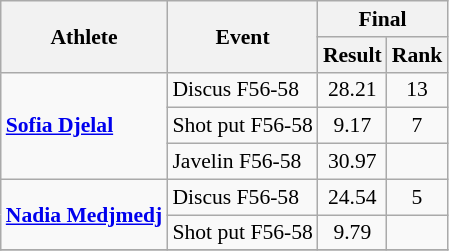<table class="wikitable" style="text-align:center; font-size:90%">
<tr>
<th rowspan="2">Athlete</th>
<th rowspan="2">Event</th>
<th colspan="2">Final</th>
</tr>
<tr>
<th>Result</th>
<th>Rank</th>
</tr>
<tr>
<td align="left" rowspan="3"><strong><a href='#'>Sofia Djelal</a></strong></td>
<td align=left>Discus F56-58</td>
<td>28.21</td>
<td>13</td>
</tr>
<tr>
<td align=left>Shot put F56-58</td>
<td>9.17</td>
<td>7</td>
</tr>
<tr>
<td align=left>Javelin F56-58</td>
<td>30.97 <strong></strong></td>
<td></td>
</tr>
<tr>
<td align="left" rowspan="2"><strong><a href='#'>Nadia Medjmedj</a></strong></td>
<td align=left>Discus F56-58</td>
<td>24.54</td>
<td>5</td>
</tr>
<tr>
<td align=left>Shot put F56-58</td>
<td>9.79 <strong></strong></td>
<td></td>
</tr>
<tr>
</tr>
</table>
